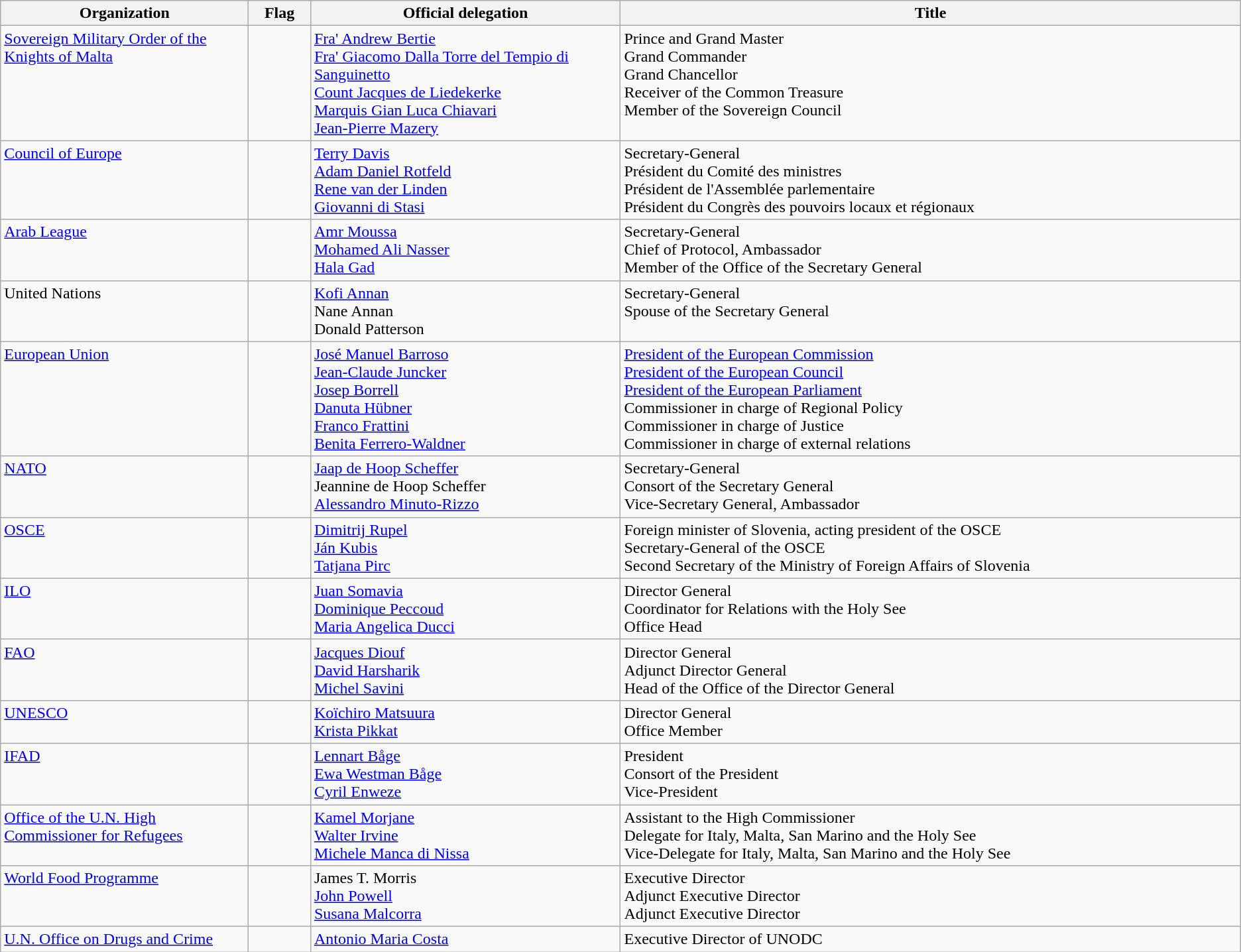<table class="wikitable">
<tr>
<th style="width:20%;">Organization</th>
<th style="width:5%;">Flag</th>
<th style="width:25%;">Official delegation</th>
<th style="width:50%;">Title</th>
</tr>
<tr valign="top">
<td><a href='#'>Sovereign Military Order of the Knights of Malta</a></td>
<td></td>
<td><a href='#'>Fra' Andrew Bertie</a><br><a href='#'>Fra' Giacomo Dalla Torre del Tempio di Sanguinetto</a><br><a href='#'>Count Jacques de Liedekerke</a><br><a href='#'>Marquis Gian Luca Chiavari</a><br><a href='#'>Jean-Pierre Mazery</a></td>
<td>Prince and Grand Master <br>Grand Commander<br>Grand Chancellor<br>Receiver of the Common Treasure<br>Member of the Sovereign Council</td>
</tr>
<tr valign="top">
<td><a href='#'>Council of Europe</a></td>
<td></td>
<td><a href='#'>Terry Davis</a><br><a href='#'>Adam Daniel Rotfeld</a><br><a href='#'>Rene van der Linden</a><br><a href='#'>Giovanni di Stasi</a></td>
<td>Secretary-General <br>Président du Comité des ministres<br>Président de l'Assemblée parlementaire<br>Président du Congrès des pouvoirs locaux et régionaux</td>
</tr>
<tr valign="top">
<td><a href='#'>Arab League</a></td>
<td></td>
<td><a href='#'>Amr Moussa</a><br><a href='#'>Mohamed Ali Nasser</a><br><a href='#'>Hala Gad</a></td>
<td>Secretary-General<br>Chief of Protocol, Ambassador<br>Member of the Office of the Secretary General</td>
</tr>
<tr valign="top">
<td>United Nations</td>
<td></td>
<td><a href='#'>Kofi Annan</a><br>Nane Annan<br>Donald Patterson</td>
<td>Secretary-General<br>Spouse of the Secretary General</td>
</tr>
<tr valign="top">
<td><a href='#'>European Union</a></td>
<td></td>
<td><a href='#'>José Manuel Barroso</a><br><a href='#'>Jean-Claude Juncker</a><br><a href='#'>Josep Borrell</a><br><a href='#'>Danuta Hübner</a><br><a href='#'>Franco Frattini</a><br><a href='#'>Benita Ferrero-Waldner</a></td>
<td><a href='#'>President of the European Commission</a><br><a href='#'>President of the European Council</a><br><a href='#'>President of the European Parliament</a><br>Commissioner in charge of Regional Policy<br>Commissioner in charge of Justice<br>Commissioner in charge of external relations</td>
</tr>
<tr valign="top">
<td><a href='#'>NATO</a></td>
<td></td>
<td><a href='#'>Jaap de Hoop Scheffer</a><br>Jeannine de Hoop Scheffer<br><a href='#'>Alessandro Minuto-Rizzo</a></td>
<td>Secretary-General<br>Consort of the Secretary General<br>Vice-Secretary General, Ambassador</td>
</tr>
<tr valign="top">
<td><a href='#'>OSCE</a></td>
<td></td>
<td><a href='#'>Dimitrij Rupel</a><br><a href='#'>Ján Kubis</a><br><a href='#'>Tatjana Pirc</a></td>
<td>Foreign minister of Slovenia, acting president of the OSCE<br>Secretary-General of the OSCE <br>Second Secretary of the Ministry of Foreign Affairs of Slovenia</td>
</tr>
<tr valign="top">
<td><a href='#'>ILO</a></td>
<td></td>
<td><a href='#'>Juan Somavia</a><br><a href='#'>Dominique Peccoud</a><br><a href='#'>Maria Angelica Ducci</a></td>
<td>Director General<br>Coordinator for Relations with the Holy See<br>Office Head</td>
</tr>
<tr valign="top">
<td><a href='#'>FAO</a></td>
<td></td>
<td><a href='#'>Jacques Diouf</a><br><a href='#'>David Harsharik</a><br><a href='#'>Michel Savini</a></td>
<td>Director General <br>Adjunct Director General<br>Head of the Office of the Director General</td>
</tr>
<tr valign="top">
<td><a href='#'>UNESCO</a></td>
<td></td>
<td><a href='#'>Koïchiro Matsuura</a><br><a href='#'>Krista Pikkat</a></td>
<td>Director General <br>Office Member</td>
</tr>
<tr valign="top">
<td><a href='#'>IFAD</a></td>
<td></td>
<td><a href='#'>Lennart Båge</a><br><a href='#'>Ewa Westman Båge</a><br><a href='#'>Cyril Enweze</a></td>
<td>President<br>Consort of the President<br>Vice-President</td>
</tr>
<tr valign="top">
<td><a href='#'>Office of the U.N. High Commissioner for Refugees</a></td>
<td></td>
<td><a href='#'>Kamel Morjane</a><br><a href='#'>Walter Irvine</a><br><a href='#'>Michele Manca di Nissa</a></td>
<td>Assistant to the High Commissioner<br>Delegate for Italy, Malta, San Marino and the Holy See <br>Vice-Delegate for Italy, Malta, San Marino and the Holy See</td>
</tr>
<tr valign="top">
<td><a href='#'>World Food Programme</a></td>
<td></td>
<td>James T. Morris<br><a href='#'>John Powell</a><br><a href='#'>Susana Malcorra</a></td>
<td>Executive Director<br>Adjunct Executive Director<br>Adjunct Executive Director</td>
</tr>
<tr valign="top">
<td><a href='#'>U.N. Office on Drugs and Crime</a></td>
<td></td>
<td><a href='#'>Antonio Maria Costa</a></td>
<td>Executive Director of UNODC</td>
</tr>
</table>
